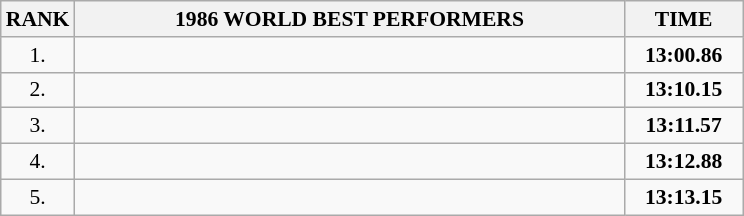<table class="wikitable" style="border-collapse: collapse; font-size: 90%;">
<tr>
<th>RANK</th>
<th align="center" style="width: 25em">1986 WORLD BEST PERFORMERS</th>
<th align="center" style="width: 5em">TIME</th>
</tr>
<tr>
<td align="center">1.</td>
<td></td>
<td align="center"><strong>13:00.86</strong></td>
</tr>
<tr>
<td align="center">2.</td>
<td></td>
<td align="center"><strong>13:10.15</strong></td>
</tr>
<tr>
<td align="center">3.</td>
<td></td>
<td align="center"><strong>13:11.57</strong></td>
</tr>
<tr>
<td align="center">4.</td>
<td></td>
<td align="center"><strong>13:12.88</strong></td>
</tr>
<tr>
<td align="center">5.</td>
<td></td>
<td align="center"><strong>13:13.15</strong></td>
</tr>
</table>
